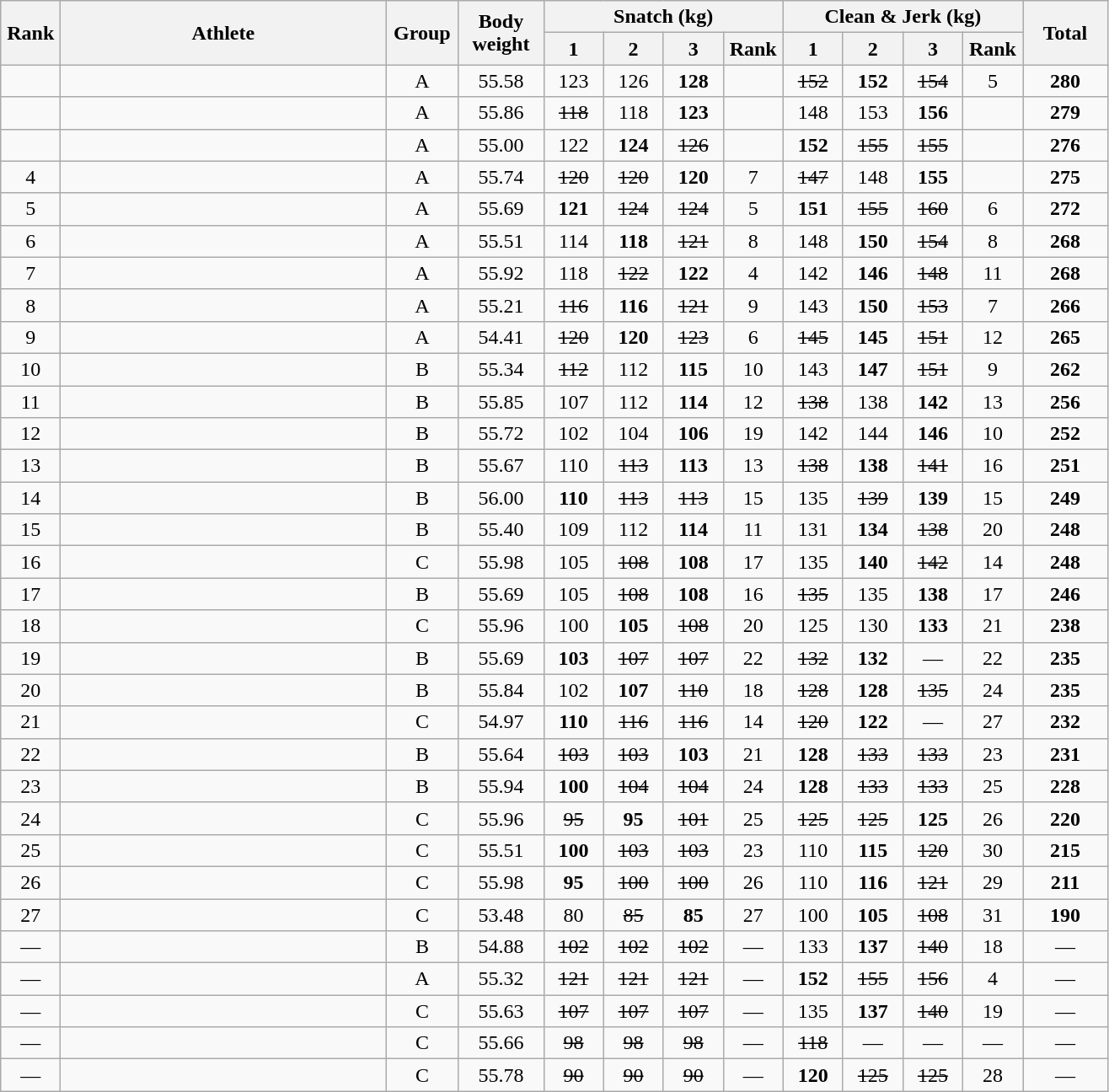<table class = "wikitable" style="text-align:center;">
<tr>
<th rowspan=2 width=40>Rank</th>
<th rowspan=2 width=250>Athlete</th>
<th rowspan=2 width=50>Group</th>
<th rowspan=2 width=60>Body weight</th>
<th colspan=4>Snatch (kg)</th>
<th colspan=4>Clean & Jerk (kg)</th>
<th rowspan=2 width=60>Total</th>
</tr>
<tr>
<th width=40>1</th>
<th width=40>2</th>
<th width=40>3</th>
<th width=40>Rank</th>
<th width=40>1</th>
<th width=40>2</th>
<th width=40>3</th>
<th width=40>Rank</th>
</tr>
<tr>
<td></td>
<td align=left></td>
<td>A</td>
<td>55.58</td>
<td>123</td>
<td>126</td>
<td><strong>128</strong></td>
<td></td>
<td><s>152 </s></td>
<td><strong>152</strong></td>
<td><s>154 </s></td>
<td>5</td>
<td><strong>280</strong></td>
</tr>
<tr>
<td></td>
<td align=left></td>
<td>A</td>
<td>55.86</td>
<td><s>118 </s></td>
<td>118</td>
<td><strong>123</strong></td>
<td></td>
<td>148</td>
<td>153</td>
<td><strong>156</strong></td>
<td></td>
<td><strong>279</strong></td>
</tr>
<tr>
<td></td>
<td align=left></td>
<td>A</td>
<td>55.00</td>
<td>122</td>
<td><strong>124</strong></td>
<td><s>126 </s></td>
<td></td>
<td><strong>152</strong></td>
<td><s>155 </s></td>
<td><s>155 </s></td>
<td></td>
<td><strong>276</strong></td>
</tr>
<tr>
<td>4</td>
<td align=left></td>
<td>A</td>
<td>55.74</td>
<td><s>120 </s></td>
<td><s>120 </s></td>
<td><strong>120</strong></td>
<td>7</td>
<td><s>147 </s></td>
<td>148</td>
<td><strong>155</strong></td>
<td></td>
<td><strong>275</strong></td>
</tr>
<tr>
<td>5</td>
<td align=left></td>
<td>A</td>
<td>55.69</td>
<td><strong>121</strong></td>
<td><s>124 </s></td>
<td><s>124 </s></td>
<td>5</td>
<td><strong>151</strong></td>
<td><s>155 </s></td>
<td><s>160 </s></td>
<td>6</td>
<td><strong>272</strong></td>
</tr>
<tr>
<td>6</td>
<td align=left></td>
<td>A</td>
<td>55.51</td>
<td>114</td>
<td><strong>118</strong></td>
<td><s>121 </s></td>
<td>8</td>
<td>148</td>
<td><strong>150</strong></td>
<td><s>154 </s></td>
<td>8</td>
<td><strong>268</strong></td>
</tr>
<tr>
<td>7</td>
<td align=left></td>
<td>A</td>
<td>55.92</td>
<td>118</td>
<td><s>122 </s></td>
<td><strong>122</strong></td>
<td>4</td>
<td>142</td>
<td><strong>146</strong></td>
<td><s>148 </s></td>
<td>11</td>
<td><strong>268</strong></td>
</tr>
<tr>
<td>8</td>
<td align=left></td>
<td>A</td>
<td>55.21</td>
<td><s>116 </s></td>
<td><strong>116</strong></td>
<td><s>121 </s></td>
<td>9</td>
<td>143</td>
<td><strong>150</strong></td>
<td><s>153 </s></td>
<td>7</td>
<td><strong>266</strong></td>
</tr>
<tr>
<td>9</td>
<td align=left></td>
<td>A</td>
<td>54.41</td>
<td><s>120 </s></td>
<td><strong>120</strong></td>
<td><s>123 </s></td>
<td>6</td>
<td><s>145 </s></td>
<td><strong>145</strong></td>
<td><s>151 </s></td>
<td>12</td>
<td><strong>265</strong></td>
</tr>
<tr>
<td>10</td>
<td align=left></td>
<td>B</td>
<td>55.34</td>
<td><s>112 </s></td>
<td>112</td>
<td><strong>115</strong></td>
<td>10</td>
<td>143</td>
<td><strong>147</strong></td>
<td><s>151 </s></td>
<td>9</td>
<td><strong>262</strong></td>
</tr>
<tr>
<td>11</td>
<td align=left></td>
<td>B</td>
<td>55.85</td>
<td>107</td>
<td>112</td>
<td><strong>114</strong></td>
<td>12</td>
<td><s>138 </s></td>
<td>138</td>
<td><strong>142</strong></td>
<td>13</td>
<td><strong>256</strong></td>
</tr>
<tr>
<td>12</td>
<td align=left></td>
<td>B</td>
<td>55.72</td>
<td>102</td>
<td>104</td>
<td><strong>106</strong></td>
<td>19</td>
<td>142</td>
<td>144</td>
<td><strong>146</strong></td>
<td>10</td>
<td><strong>252</strong></td>
</tr>
<tr>
<td>13</td>
<td align=left></td>
<td>B</td>
<td>55.67</td>
<td>110</td>
<td><s>113 </s></td>
<td><strong>113</strong></td>
<td>13</td>
<td><s>138 </s></td>
<td><strong>138</strong></td>
<td><s>141 </s></td>
<td>16</td>
<td><strong>251</strong></td>
</tr>
<tr>
<td>14</td>
<td align=left></td>
<td>B</td>
<td>56.00</td>
<td><strong>110</strong></td>
<td><s>113 </s></td>
<td><s>113 </s></td>
<td>15</td>
<td>135</td>
<td><s>139 </s></td>
<td><strong>139</strong></td>
<td>15</td>
<td><strong>249</strong></td>
</tr>
<tr>
<td>15</td>
<td align=left></td>
<td>B</td>
<td>55.40</td>
<td>109</td>
<td>112</td>
<td><strong>114</strong></td>
<td>11</td>
<td>131</td>
<td><strong>134</strong></td>
<td><s>138 </s></td>
<td>20</td>
<td><strong>248</strong></td>
</tr>
<tr>
<td>16</td>
<td align=left></td>
<td>C</td>
<td>55.98</td>
<td>105</td>
<td><s>108 </s></td>
<td><strong>108</strong></td>
<td>17</td>
<td>135</td>
<td><strong>140</strong></td>
<td><s>142 </s></td>
<td>14</td>
<td><strong>248</strong></td>
</tr>
<tr>
<td>17</td>
<td align=left></td>
<td>B</td>
<td>55.69</td>
<td>105</td>
<td><s>108 </s></td>
<td><strong>108</strong></td>
<td>16</td>
<td><s>135 </s></td>
<td>135</td>
<td><strong>138</strong></td>
<td>17</td>
<td><strong>246</strong></td>
</tr>
<tr>
<td>18</td>
<td align=left></td>
<td>C</td>
<td>55.96</td>
<td>100</td>
<td><strong>105</strong></td>
<td><s>108 </s></td>
<td>20</td>
<td>125</td>
<td>130</td>
<td><strong>133</strong></td>
<td>21</td>
<td><strong>238</strong></td>
</tr>
<tr>
<td>19</td>
<td align=left></td>
<td>B</td>
<td>55.69</td>
<td><strong>103</strong></td>
<td><s>107 </s></td>
<td><s>107 </s></td>
<td>22</td>
<td><s>132 </s></td>
<td><strong>132</strong></td>
<td>—</td>
<td>22</td>
<td><strong>235</strong></td>
</tr>
<tr>
<td>20</td>
<td align=left></td>
<td>B</td>
<td>55.84</td>
<td>102</td>
<td><strong>107</strong></td>
<td><s>110 </s></td>
<td>18</td>
<td><s>128 </s></td>
<td><strong>128</strong></td>
<td><s>135 </s></td>
<td>24</td>
<td><strong>235</strong></td>
</tr>
<tr>
<td>21</td>
<td align=left></td>
<td>C</td>
<td>54.97</td>
<td><strong>110</strong></td>
<td><s>116 </s></td>
<td><s>116 </s></td>
<td>14</td>
<td><s>120 </s></td>
<td><strong>122</strong></td>
<td>—</td>
<td>27</td>
<td><strong>232</strong></td>
</tr>
<tr>
<td>22</td>
<td align=left></td>
<td>B</td>
<td>55.64</td>
<td><s>103 </s></td>
<td><s>103 </s></td>
<td><strong>103</strong></td>
<td>21</td>
<td><strong>128</strong></td>
<td><s>133 </s></td>
<td><s>133 </s></td>
<td>23</td>
<td><strong>231</strong></td>
</tr>
<tr>
<td>23</td>
<td align=left></td>
<td>B</td>
<td>55.94</td>
<td><strong>100</strong></td>
<td><s>104 </s></td>
<td><s>104 </s></td>
<td>24</td>
<td><strong>128</strong></td>
<td><s>133 </s></td>
<td><s>133 </s></td>
<td>25</td>
<td><strong>228</strong></td>
</tr>
<tr>
<td>24</td>
<td align=left></td>
<td>C</td>
<td>55.96</td>
<td><s>95 </s></td>
<td><strong>95</strong></td>
<td><s>101 </s></td>
<td>25</td>
<td><s>125 </s></td>
<td><s>125 </s></td>
<td><strong>125</strong></td>
<td>26</td>
<td><strong>220</strong></td>
</tr>
<tr>
<td>25</td>
<td align=left></td>
<td>C</td>
<td>55.51</td>
<td><strong>100</strong></td>
<td><s>103 </s></td>
<td><s>103 </s></td>
<td>23</td>
<td>110</td>
<td><strong>115</strong></td>
<td><s>120 </s></td>
<td>30</td>
<td><strong>215</strong></td>
</tr>
<tr>
<td>26</td>
<td align=left></td>
<td>C</td>
<td>55.98</td>
<td><strong>95</strong></td>
<td><s>100 </s></td>
<td><s>100 </s></td>
<td>26</td>
<td>110</td>
<td><strong>116</strong></td>
<td><s>121 </s></td>
<td>29</td>
<td><strong>211</strong></td>
</tr>
<tr>
<td>27</td>
<td align=left></td>
<td>C</td>
<td>53.48</td>
<td>80</td>
<td><s>85 </s></td>
<td><strong>85</strong></td>
<td>27</td>
<td>100</td>
<td><strong>105</strong></td>
<td><s>108 </s></td>
<td>31</td>
<td><strong>190</strong></td>
</tr>
<tr>
<td>—</td>
<td align=left></td>
<td>B</td>
<td>54.88</td>
<td><s>102 </s></td>
<td><s>102 </s></td>
<td><s>102 </s></td>
<td>—</td>
<td>133</td>
<td><strong>137</strong></td>
<td><s>140 </s></td>
<td>18</td>
<td>—</td>
</tr>
<tr>
<td>—</td>
<td align=left></td>
<td>A</td>
<td>55.32</td>
<td><s>121 </s></td>
<td><s>121 </s></td>
<td><s>121 </s></td>
<td>—</td>
<td><strong>152</strong></td>
<td><s>155 </s></td>
<td><s>156 </s></td>
<td>4</td>
<td>—</td>
</tr>
<tr>
<td>—</td>
<td align=left></td>
<td>C</td>
<td>55.63</td>
<td><s>107 </s></td>
<td><s>107 </s></td>
<td><s>107 </s></td>
<td>—</td>
<td>135</td>
<td><strong>137</strong></td>
<td><s>140 </s></td>
<td>19</td>
<td>—</td>
</tr>
<tr>
<td>—</td>
<td align=left></td>
<td>C</td>
<td>55.66</td>
<td><s>98 </s></td>
<td><s>98 </s></td>
<td><s>98 </s></td>
<td>—</td>
<td><s>118 </s></td>
<td>—</td>
<td>—</td>
<td>—</td>
<td>—</td>
</tr>
<tr>
<td>—</td>
<td align=left></td>
<td>C</td>
<td>55.78</td>
<td><s>90 </s></td>
<td><s>90 </s></td>
<td><s>90 </s></td>
<td>—</td>
<td><strong>120</strong></td>
<td><s>125 </s></td>
<td><s>125 </s></td>
<td>28</td>
<td>—</td>
</tr>
</table>
